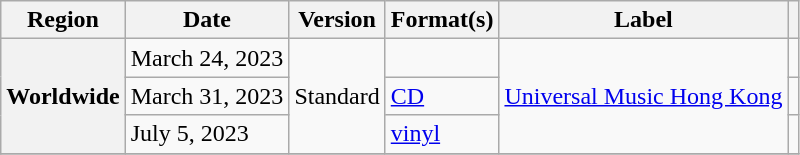<table class="wikitable plainrowheaders">
<tr>
<th scope="col">Region</th>
<th scope="col">Date</th>
<th scope="col">Version</th>
<th scope="col">Format(s)</th>
<th scope="col">Label</th>
<th scope="col"></th>
</tr>
<tr>
<th scope="row" rowspan="3">Worldwide</th>
<td>March 24, 2023</td>
<td rowspan="3">Standard</td>
<td></td>
<td rowspan="3"><a href='#'>Universal Music Hong Kong</a></td>
<td style="text-align:center;"></td>
</tr>
<tr>
<td>March 31, 2023</td>
<td><a href='#'>CD</a></td>
<td style="text-align:center;"></td>
</tr>
<tr>
<td>July 5, 2023</td>
<td><a href='#'>vinyl</a></td>
<td style="text-align:center;"></td>
</tr>
<tr>
</tr>
</table>
